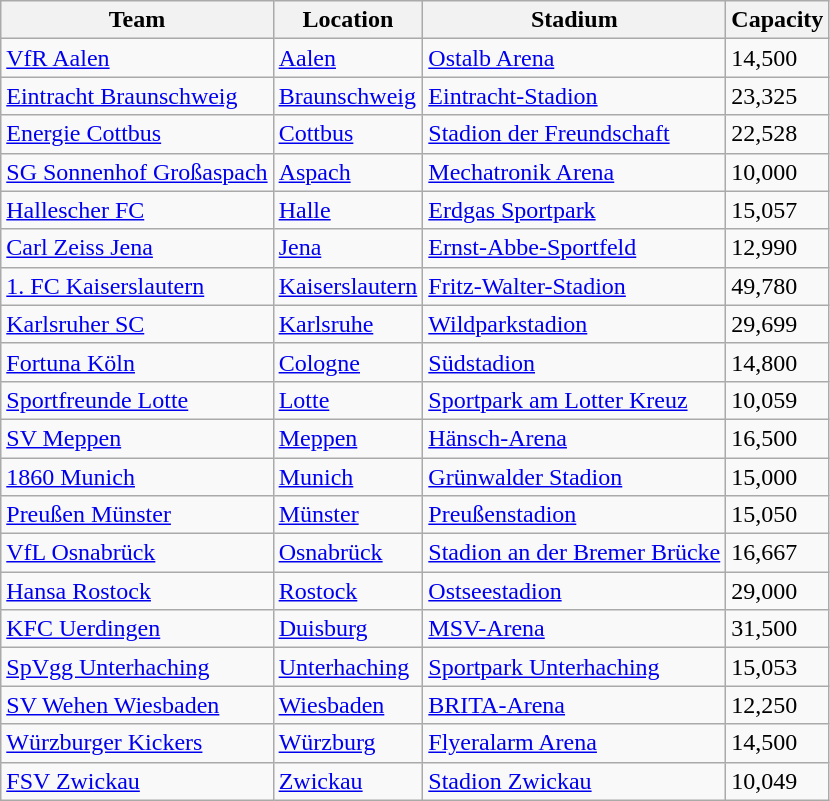<table class="wikitable sortable" style="text-align:left;">
<tr>
<th>Team</th>
<th>Location</th>
<th>Stadium</th>
<th>Capacity</th>
</tr>
<tr>
<td data-sort-value="Aalen"><a href='#'>VfR Aalen</a></td>
<td><a href='#'>Aalen</a></td>
<td><a href='#'>Ostalb Arena</a></td>
<td>14,500</td>
</tr>
<tr>
<td data-sort-value="Braunschweig"><a href='#'>Eintracht Braunschweig</a></td>
<td><a href='#'>Braunschweig</a></td>
<td><a href='#'>Eintracht-Stadion</a></td>
<td>23,325</td>
</tr>
<tr>
<td data-sort-value="Cottbus"><a href='#'>Energie Cottbus</a></td>
<td><a href='#'>Cottbus</a></td>
<td><a href='#'>Stadion der Freundschaft</a></td>
<td>22,528</td>
</tr>
<tr>
<td data-sort-value="Grossaspach"><a href='#'>SG Sonnenhof Großaspach</a></td>
<td><a href='#'>Aspach</a></td>
<td><a href='#'>Mechatronik Arena</a></td>
<td>10,000</td>
</tr>
<tr>
<td data-sort-value="Halle"><a href='#'>Hallescher FC</a></td>
<td><a href='#'>Halle</a></td>
<td><a href='#'>Erdgas Sportpark</a></td>
<td>15,057</td>
</tr>
<tr>
<td data-sort-value="Jena"><a href='#'>Carl Zeiss Jena</a></td>
<td><a href='#'>Jena</a></td>
<td><a href='#'>Ernst-Abbe-Sportfeld</a></td>
<td>12,990</td>
</tr>
<tr>
<td data-sort-value="Kaiserslautern"><a href='#'>1. FC Kaiserslautern</a></td>
<td><a href='#'>Kaiserslautern</a></td>
<td><a href='#'>Fritz-Walter-Stadion</a></td>
<td>49,780</td>
</tr>
<tr>
<td data-sort-value="Karlsruhe"><a href='#'>Karlsruher SC</a></td>
<td><a href='#'>Karlsruhe</a></td>
<td><a href='#'>Wildparkstadion</a></td>
<td>29,699</td>
</tr>
<tr>
<td data-sort-value="Koln"><a href='#'>Fortuna Köln</a></td>
<td><a href='#'>Cologne</a></td>
<td><a href='#'>Südstadion</a></td>
<td>14,800</td>
</tr>
<tr>
<td data-sort-value="Lotte"><a href='#'>Sportfreunde Lotte</a></td>
<td><a href='#'>Lotte</a></td>
<td><a href='#'>Sportpark am Lotter Kreuz</a></td>
<td>10,059</td>
</tr>
<tr>
<td data-sort-value="Meppen"><a href='#'>SV Meppen</a></td>
<td><a href='#'>Meppen</a></td>
<td><a href='#'>Hänsch-Arena</a></td>
<td>16,500</td>
</tr>
<tr>
<td data-sort-value="Munich"><a href='#'>1860 Munich</a></td>
<td><a href='#'>Munich</a></td>
<td><a href='#'>Grünwalder Stadion</a></td>
<td>15,000</td>
</tr>
<tr>
<td data-sort-value="Munster"><a href='#'>Preußen Münster</a></td>
<td><a href='#'>Münster</a></td>
<td><a href='#'>Preußenstadion</a></td>
<td>15,050</td>
</tr>
<tr>
<td data-sort-value="Osnabruck"><a href='#'>VfL Osnabrück</a></td>
<td><a href='#'>Osnabrück</a></td>
<td><a href='#'>Stadion an der Bremer Brücke</a></td>
<td>16,667</td>
</tr>
<tr>
<td data-sort-value="Rostock"><a href='#'>Hansa Rostock</a></td>
<td><a href='#'>Rostock</a></td>
<td><a href='#'>Ostseestadion</a></td>
<td>29,000</td>
</tr>
<tr>
<td data-sort-value="Uerdingen"><a href='#'>KFC Uerdingen</a></td>
<td><a href='#'>Duisburg</a></td>
<td><a href='#'>MSV-Arena</a></td>
<td>31,500</td>
</tr>
<tr>
<td data-sort-value="Unterhaching"><a href='#'>SpVgg Unterhaching</a></td>
<td><a href='#'>Unterhaching</a></td>
<td><a href='#'>Sportpark Unterhaching</a></td>
<td>15,053</td>
</tr>
<tr>
<td data-sort-value="Wiesbaden"><a href='#'>SV Wehen Wiesbaden</a></td>
<td><a href='#'>Wiesbaden</a></td>
<td><a href='#'>BRITA-Arena</a></td>
<td>12,250</td>
</tr>
<tr>
<td data-sort-value="Wurzburg"><a href='#'>Würzburger Kickers</a></td>
<td><a href='#'>Würzburg</a></td>
<td><a href='#'>Flyeralarm Arena</a></td>
<td>14,500</td>
</tr>
<tr>
<td data-sort-value="Zwickau"><a href='#'>FSV Zwickau</a></td>
<td><a href='#'>Zwickau</a></td>
<td><a href='#'>Stadion Zwickau</a></td>
<td>10,049</td>
</tr>
</table>
